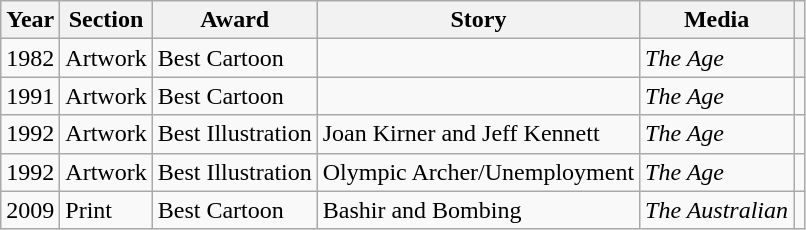<table class="wikitable">
<tr>
<th>Year</th>
<th>Section</th>
<th>Award</th>
<th>Story</th>
<th>Media</th>
<th></th>
</tr>
<tr>
<td>1982</td>
<td>Artwork</td>
<td>Best Cartoon</td>
<td></td>
<td><em>The Age</em></td>
<th></th>
</tr>
<tr>
<td>1991</td>
<td>Artwork</td>
<td>Best Cartoon</td>
<td></td>
<td><em>The Age</em></td>
<td></td>
</tr>
<tr>
<td>1992</td>
<td>Artwork</td>
<td>Best Illustration</td>
<td>Joan Kirner and Jeff Kennett</td>
<td><em>The Age</em></td>
<td></td>
</tr>
<tr>
<td>1992</td>
<td>Artwork</td>
<td>Best Illustration</td>
<td>Olympic Archer/Unemployment</td>
<td><em>The Age</em></td>
<td></td>
</tr>
<tr>
<td>2009</td>
<td>Print</td>
<td>Best Cartoon</td>
<td>Bashir and Bombing</td>
<td><em>The Australian</em></td>
<td></td>
</tr>
</table>
